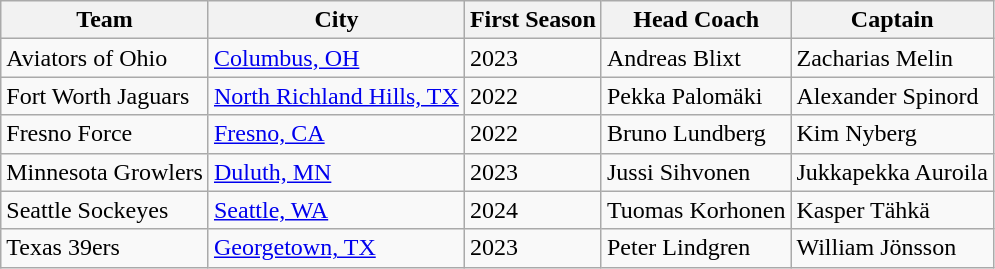<table class="wikitable">
<tr>
<th>Team</th>
<th>City</th>
<th>First Season</th>
<th>Head Coach</th>
<th>Captain</th>
</tr>
<tr>
<td>Aviators of Ohio</td>
<td><a href='#'>Columbus, OH</a></td>
<td>2023</td>
<td> Andreas Blixt</td>
<td> Zacharias Melin</td>
</tr>
<tr>
<td>Fort Worth Jaguars</td>
<td><a href='#'>North Richland Hills, TX</a></td>
<td>2022</td>
<td> Pekka Palomäki</td>
<td> Alexander Spinord</td>
</tr>
<tr>
<td>Fresno Force</td>
<td><a href='#'>Fresno, CA</a></td>
<td>2022</td>
<td> Bruno Lundberg</td>
<td> Kim Nyberg</td>
</tr>
<tr>
<td>Minnesota Growlers</td>
<td><a href='#'>Duluth, MN</a></td>
<td>2023</td>
<td> Jussi Sihvonen</td>
<td> Jukkapekka Auroila</td>
</tr>
<tr>
<td>Seattle Sockeyes</td>
<td><a href='#'>Seattle, WA</a></td>
<td>2024</td>
<td> Tuomas Korhonen</td>
<td> Kasper Tähkä</td>
</tr>
<tr>
<td>Texas 39ers</td>
<td><a href='#'>Georgetown, TX</a></td>
<td>2023</td>
<td> Peter Lindgren</td>
<td> William Jönsson</td>
</tr>
</table>
